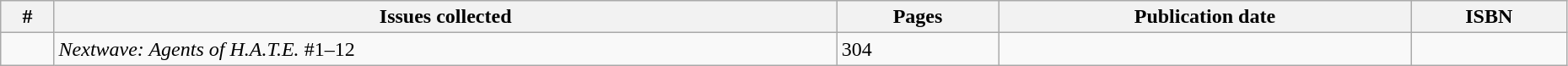<table class="wikitable sortable" width=98%>
<tr>
<th class="unsortable">#</th>
<th class="unsortable" width="50%">Issues collected</th>
<th>Pages</th>
<th>Publication date</th>
<th class="unsortable">ISBN</th>
</tr>
<tr>
<td></td>
<td><em>Nextwave: Agents of H.A.T.E.</em> #1–12</td>
<td>304</td>
<td></td>
<td></td>
</tr>
</table>
